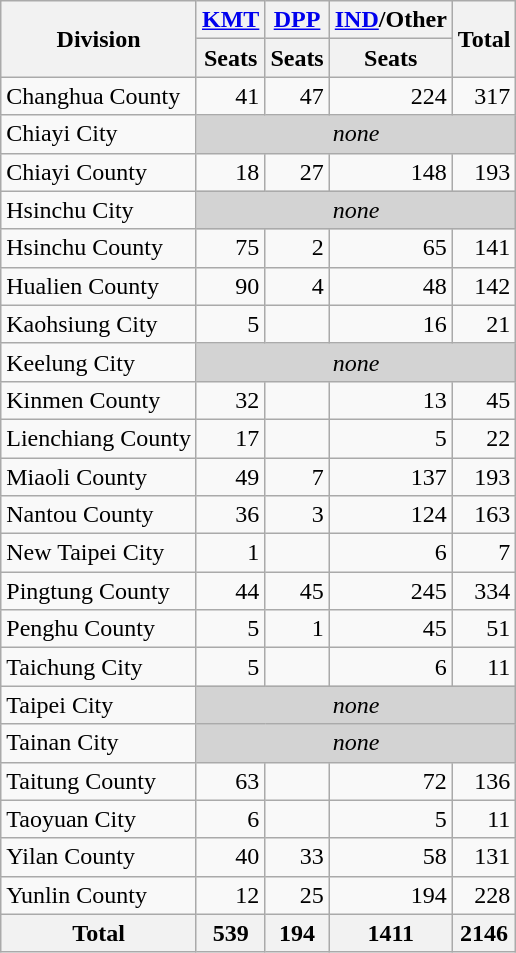<table class=wikitable style="text-align:right;">
<tr>
<th rowspan=2>Division</th>
<th><a href='#'>KMT</a></th>
<th><a href='#'>DPP</a></th>
<th><a href='#'>IND</a>/Other</th>
<th rowspan="2">Total</th>
</tr>
<tr>
<th>Seats</th>
<th>Seats</th>
<th>Seats</th>
</tr>
<tr>
<td align=left>Changhua County</td>
<td>41</td>
<td>47</td>
<td>224</td>
<td>317</td>
</tr>
<tr>
<td align=left>Chiayi City</td>
<td colspan=4 align=center bgcolor="lightgrey"><em>none</em></td>
</tr>
<tr>
<td align=left>Chiayi County</td>
<td>18</td>
<td>27</td>
<td>148</td>
<td>193</td>
</tr>
<tr>
<td align=left>Hsinchu City</td>
<td colspan=4 align=center bgcolor="lightgrey"><em>none</em></td>
</tr>
<tr>
<td align=left>Hsinchu County</td>
<td>75</td>
<td>2</td>
<td>65</td>
<td>141</td>
</tr>
<tr>
<td align=left>Hualien County</td>
<td>90</td>
<td>4</td>
<td>48</td>
<td>142</td>
</tr>
<tr>
<td align=left>Kaohsiung City </td>
<td>5</td>
<td></td>
<td>16</td>
<td>21</td>
</tr>
<tr>
<td align=left>Keelung City</td>
<td colspan=4 align=center bgcolor="lightgrey"><em>none</em></td>
</tr>
<tr>
<td align=left>Kinmen County</td>
<td>32</td>
<td></td>
<td>13</td>
<td>45</td>
</tr>
<tr>
<td align=left>Lienchiang County</td>
<td>17</td>
<td></td>
<td>5</td>
<td>22</td>
</tr>
<tr>
<td align=left>Miaoli County</td>
<td>49</td>
<td>7</td>
<td>137</td>
<td>193</td>
</tr>
<tr>
<td align=left>Nantou County</td>
<td>36</td>
<td>3</td>
<td>124</td>
<td>163</td>
</tr>
<tr>
<td align=left>New Taipei City </td>
<td>1</td>
<td></td>
<td>6</td>
<td>7</td>
</tr>
<tr>
<td align=left>Pingtung County</td>
<td>44</td>
<td>45</td>
<td>245</td>
<td>334</td>
</tr>
<tr>
<td align=left>Penghu County</td>
<td>5</td>
<td>1</td>
<td>45</td>
<td>51</td>
</tr>
<tr>
<td align=left>Taichung City </td>
<td>5</td>
<td></td>
<td>6</td>
<td>11</td>
</tr>
<tr>
<td align=left>Taipei City</td>
<td colspan=4 align=center bgcolor="lightgrey"><em>none</em></td>
</tr>
<tr>
<td align=left>Tainan City</td>
<td colspan=4 align=center bgcolor="lightgrey"><em>none</em></td>
</tr>
<tr>
<td align=left>Taitung County</td>
<td>63</td>
<td></td>
<td>72</td>
<td>136</td>
</tr>
<tr>
<td align=left>Taoyuan City </td>
<td>6</td>
<td></td>
<td>5</td>
<td>11</td>
</tr>
<tr>
<td align=left>Yilan County</td>
<td>40</td>
<td>33</td>
<td>58</td>
<td>131</td>
</tr>
<tr>
<td align=left>Yunlin County</td>
<td>12</td>
<td>25</td>
<td>194</td>
<td>228</td>
</tr>
<tr>
<th>Total</th>
<th>539</th>
<th>194</th>
<th>1411</th>
<th>2146</th>
</tr>
</table>
